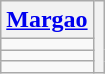<table class="wikitable">
<tr>
<th width="20px"><a href='#'>Margao</a></th>
<th rowspan="4"></th>
</tr>
<tr>
<td></td>
</tr>
<tr>
<td></td>
</tr>
<tr>
<td></td>
</tr>
</table>
